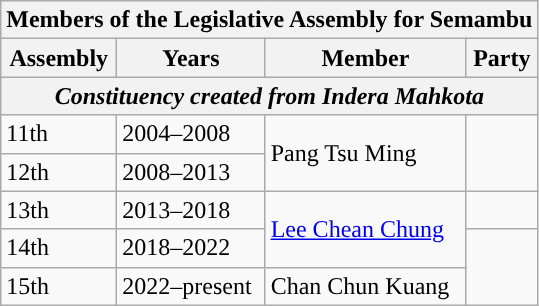<table class="wikitable">
<tr>
<th colspan="4">Members of the Legislative Assembly for Semambu</th>
</tr>
<tr>
<th>Assembly</th>
<th>Years</th>
<th>Member</th>
<th>Party</th>
</tr>
<tr>
<th colspan="4" align="center"><em>Constituency created from Indera Mahkota</em></th>
</tr>
<tr>
<td>11th</td>
<td>2004–2008</td>
<td rowspan=2>Pang Tsu Ming</td>
<td rowspan=2></td>
</tr>
<tr>
<td>12th</td>
<td>2008–2013</td>
</tr>
<tr>
<td>13th</td>
<td>2013–2018</td>
<td rowspan=2><a href='#'>Lee Chean Chung</a></td>
<td></td>
</tr>
<tr>
<td>14th</td>
<td>2018–2022</td>
<td rowspan=2></td>
</tr>
<tr>
<td>15th</td>
<td>2022–present</td>
<td>Chan Chun Kuang</td>
</tr>
</table>
